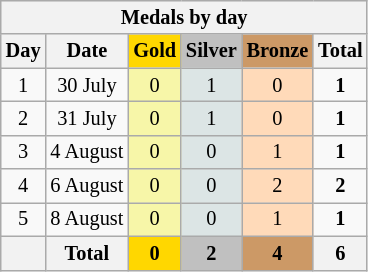<table class="wikitable sortable collapsible" style="font-size:85%; text-align:center;">
<tr style="background:#efefef;">
<th colspan=6>Medals by day</th>
</tr>
<tr>
<th>Day</th>
<th>Date</th>
<th style="background-color:gold;">Gold</th>
<th style="background-color:silver;">Silver</th>
<th style="background-color:#c96;">Bronze</th>
<th>Total</th>
</tr>
<tr>
<td>1</td>
<td>30 July</td>
<td style="background:#F7F6A8">0</td>
<td style="background:#DCE5E5">1</td>
<td style="background:#FFDAB9">0</td>
<td><strong>1</strong></td>
</tr>
<tr>
<td>2</td>
<td>31 July</td>
<td style="background:#F7F6A8">0</td>
<td style="background:#DCE5E5">1</td>
<td style="background:#FFDAB9">0</td>
<td><strong>1</strong></td>
</tr>
<tr>
<td>3</td>
<td>4 August</td>
<td style="background:#F7F6A8">0</td>
<td style="background:#DCE5E5">0</td>
<td style="background:#FFDAB9">1</td>
<td><strong>1</strong></td>
</tr>
<tr>
<td>4</td>
<td>6 August</td>
<td style="background:#F7F6A8">0</td>
<td style="background:#DCE5E5">0</td>
<td style="background:#FFDAB9">2</td>
<td><strong>2</strong></td>
</tr>
<tr>
<td>5</td>
<td>8 August</td>
<td style="background:#F7F6A8">0</td>
<td style="background:#DCE5E5">0</td>
<td style="background:#FFDAB9">1</td>
<td><strong>1</strong></td>
</tr>
<tr>
<th></th>
<th>Total</th>
<th style="background:gold;">0</th>
<th style="background:silver;">2</th>
<th style="background:#c96;">4</th>
<th>6</th>
</tr>
</table>
